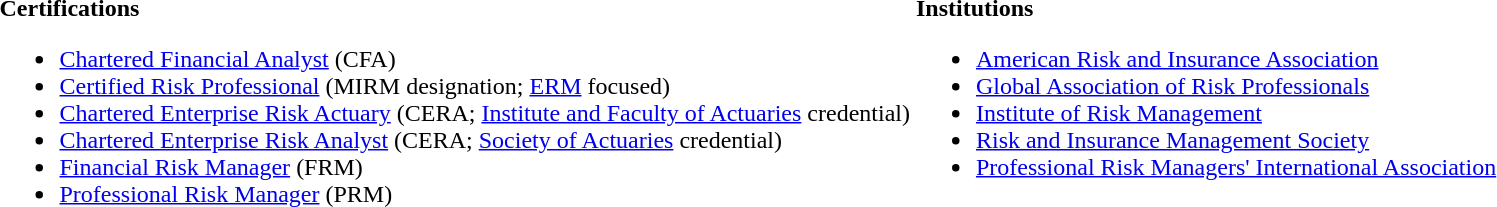<table>
<tr |>
<td valign="top"><br><strong>Certifications</strong><ul><li><a href='#'>Chartered Financial Analyst</a> (CFA)</li><li><a href='#'>Certified Risk Professional</a> (MIRM designation; <a href='#'>ERM</a> focused)</li><li><a href='#'>Chartered Enterprise Risk Actuary</a> (CERA; <a href='#'>Institute and Faculty of Actuaries</a> credential)</li><li><a href='#'>Chartered Enterprise Risk Analyst</a> (CERA; <a href='#'>Society of Actuaries</a> credential)</li><li><a href='#'>Financial Risk Manager</a> (FRM)</li><li><a href='#'>Professional Risk Manager</a> (PRM)</li></ul></td>
<td valign="top"><br><strong>Institutions</strong><ul><li><a href='#'>American Risk and Insurance Association</a></li><li><a href='#'>Global Association of Risk Professionals</a></li><li><a href='#'>Institute of Risk Management</a></li><li><a href='#'>Risk and Insurance Management Society</a></li><li><a href='#'>Professional Risk Managers' International Association</a></li></ul></td>
</tr>
</table>
